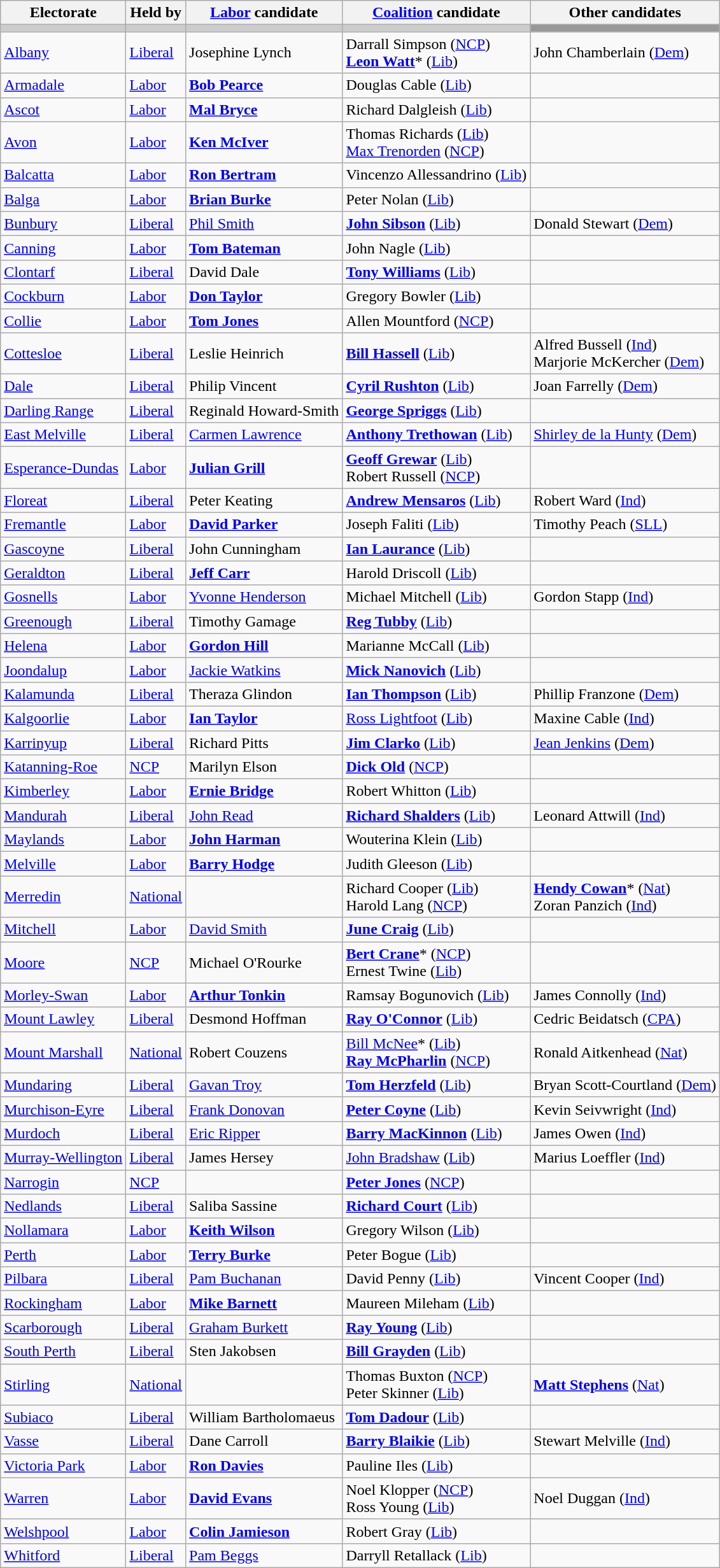<table class="wikitable">
<tr>
<th>Electorate</th>
<th>Held by</th>
<th><a href='#'>Labor</a> candidate</th>
<th><a href='#'>Coalition</a> candidate</th>
<th>Other candidates</th>
</tr>
<tr bgcolor="#cccccc">
<td></td>
<td></td>
<td></td>
<td></td>
<td bgcolor="#999999"></td>
</tr>
<tr>
<td><a href='#'>Albany</a></td>
<td><a href='#'>Liberal</a></td>
<td>Josephine Lynch</td>
<td>Darrall Simpson (<a href='#'>NCP</a>) <br> <strong><a href='#'>Leon Watt</a></strong>* (<a href='#'>Lib</a>)</td>
<td>John Chamberlain (<a href='#'>Dem</a>)</td>
</tr>
<tr>
<td><a href='#'>Armadale</a></td>
<td><a href='#'>Labor</a></td>
<td><strong><a href='#'>Bob Pearce</a></strong></td>
<td>Douglas Cable (<a href='#'>Lib</a>)</td>
<td></td>
</tr>
<tr>
<td><a href='#'>Ascot</a></td>
<td><a href='#'>Labor</a></td>
<td><strong><a href='#'>Mal Bryce</a></strong></td>
<td>Richard Dalgleish (<a href='#'>Lib</a>)</td>
<td></td>
</tr>
<tr>
<td><a href='#'>Avon</a></td>
<td><a href='#'>Labor</a></td>
<td><strong><a href='#'>Ken McIver</a></strong></td>
<td>Thomas Richards (<a href='#'>Lib</a>) <br> <a href='#'>Max Trenorden</a> (<a href='#'>NCP</a>)</td>
<td></td>
</tr>
<tr>
<td><a href='#'>Balcatta</a></td>
<td><a href='#'>Labor</a></td>
<td><strong><a href='#'>Ron Bertram</a></strong></td>
<td>Vincenzo Allessandrino (<a href='#'>Lib</a>)</td>
<td></td>
</tr>
<tr>
<td><a href='#'>Balga</a></td>
<td><a href='#'>Labor</a></td>
<td><strong><a href='#'>Brian Burke</a></strong></td>
<td>Peter Nolan (<a href='#'>Lib</a>)</td>
<td></td>
</tr>
<tr>
<td><a href='#'>Bunbury</a></td>
<td><a href='#'>Liberal</a></td>
<td><a href='#'>Phil Smith</a></td>
<td><strong><a href='#'>John Sibson</a></strong> (<a href='#'>Lib</a>)</td>
<td>Donald Stewart (<a href='#'>Dem</a>)</td>
</tr>
<tr>
<td><a href='#'>Canning</a></td>
<td><a href='#'>Labor</a></td>
<td><strong><a href='#'>Tom Bateman</a></strong></td>
<td>John Nagle (<a href='#'>Lib</a>)</td>
<td></td>
</tr>
<tr>
<td><a href='#'>Clontarf</a></td>
<td><a href='#'>Liberal</a></td>
<td>David Dale</td>
<td><strong><a href='#'>Tony Williams</a></strong> (<a href='#'>Lib</a>)</td>
<td></td>
</tr>
<tr>
<td><a href='#'>Cockburn</a></td>
<td><a href='#'>Labor</a></td>
<td><strong><a href='#'>Don Taylor</a></strong></td>
<td>Gregory Bowler (<a href='#'>Lib</a>)</td>
<td></td>
</tr>
<tr>
<td><a href='#'>Collie</a></td>
<td><a href='#'>Labor</a></td>
<td><strong><a href='#'>Tom Jones</a></strong></td>
<td>Allen Mountford (<a href='#'>NCP</a>)</td>
<td></td>
</tr>
<tr>
<td><a href='#'>Cottesloe</a></td>
<td><a href='#'>Liberal</a></td>
<td>Leslie Heinrich</td>
<td><strong><a href='#'>Bill Hassell</a></strong> (<a href='#'>Lib</a>)</td>
<td>Alfred Bussell (<a href='#'>Ind</a>) <br> Marjorie McKercher (<a href='#'>Dem</a>)</td>
</tr>
<tr>
<td><a href='#'>Dale</a></td>
<td><a href='#'>Liberal</a></td>
<td>Philip Vincent</td>
<td><strong><a href='#'>Cyril Rushton</a></strong> (<a href='#'>Lib</a>)</td>
<td>Joan Farrelly (<a href='#'>Dem</a>)</td>
</tr>
<tr>
<td><a href='#'>Darling Range</a></td>
<td><a href='#'>Liberal</a></td>
<td>Reginald Howard-Smith</td>
<td><strong><a href='#'>George Spriggs</a></strong> (<a href='#'>Lib</a>)</td>
</tr>
<tr>
<td><a href='#'>East Melville</a></td>
<td><a href='#'>Liberal</a></td>
<td><a href='#'>Carmen Lawrence</a></td>
<td><strong><a href='#'>Anthony Trethowan</a></strong> (<a href='#'>Lib</a>)</td>
<td><a href='#'>Shirley de la Hunty</a> (<a href='#'>Dem</a>)</td>
</tr>
<tr>
<td><a href='#'>Esperance-Dundas</a></td>
<td><a href='#'>Labor</a></td>
<td><strong><a href='#'>Julian Grill</a></strong></td>
<td><strong><a href='#'>Geoff Grewar</a></strong> (<a href='#'>Lib</a>) <br> Robert Russell (<a href='#'>NCP</a>)</td>
<td></td>
</tr>
<tr>
<td><a href='#'>Floreat</a></td>
<td><a href='#'>Liberal</a></td>
<td>Peter Keating</td>
<td><strong><a href='#'>Andrew Mensaros</a></strong> (<a href='#'>Lib</a>)</td>
<td>Robert Ward (<a href='#'>Ind</a>)</td>
</tr>
<tr>
<td><a href='#'>Fremantle</a></td>
<td><a href='#'>Labor</a></td>
<td><strong><a href='#'>David Parker</a></strong></td>
<td>Joseph Faliti (<a href='#'>Lib</a>)</td>
<td>Timothy Peach (<a href='#'>SLL</a>)</td>
</tr>
<tr>
<td><a href='#'>Gascoyne</a></td>
<td><a href='#'>Liberal</a></td>
<td>John Cunningham</td>
<td><strong><a href='#'>Ian Laurance</a></strong> (<a href='#'>Lib</a>)</td>
<td></td>
</tr>
<tr>
<td><a href='#'>Geraldton</a></td>
<td><a href='#'>Liberal</a></td>
<td><strong><a href='#'>Jeff Carr</a></strong></td>
<td>Harold Driscoll (<a href='#'>Lib</a>)</td>
<td></td>
</tr>
<tr>
<td><a href='#'>Gosnells</a></td>
<td><a href='#'>Labor</a></td>
<td><a href='#'>Yvonne Henderson</a></td>
<td>Michael Mitchell (<a href='#'>Lib</a>)</td>
<td>Gordon Stapp (<a href='#'>Ind</a>)</td>
</tr>
<tr>
<td><a href='#'>Greenough</a></td>
<td><a href='#'>Liberal</a></td>
<td>Timothy Gamage</td>
<td><strong><a href='#'>Reg Tubby</a></strong> (<a href='#'>Lib</a>)</td>
<td></td>
</tr>
<tr>
<td><a href='#'>Helena</a></td>
<td><a href='#'>Labor</a></td>
<td><strong><a href='#'>Gordon Hill</a></strong></td>
<td>Marianne McCall (<a href='#'>Lib</a>)</td>
<td></td>
</tr>
<tr>
<td><a href='#'>Joondalup</a></td>
<td><a href='#'>Labor</a></td>
<td><a href='#'>Jackie Watkins</a></td>
<td><strong><a href='#'>Mick Nanovich</a></strong> (<a href='#'>Lib</a>)</td>
<td></td>
</tr>
<tr>
<td><a href='#'>Kalamunda</a></td>
<td><a href='#'>Liberal</a></td>
<td>Theraza Glindon</td>
<td><strong><a href='#'>Ian Thompson</a></strong> (<a href='#'>Lib</a>)</td>
<td>Phillip Franzone (<a href='#'>Dem</a>)</td>
</tr>
<tr>
<td><a href='#'>Kalgoorlie</a></td>
<td><a href='#'>Labor</a></td>
<td><strong><a href='#'>Ian Taylor</a></strong></td>
<td><a href='#'>Ross Lightfoot</a> (<a href='#'>Lib</a>)</td>
<td>Maxine Cable (<a href='#'>Ind</a>)</td>
</tr>
<tr>
<td><a href='#'>Karrinyup</a></td>
<td><a href='#'>Liberal</a></td>
<td>Richard Pitts</td>
<td><strong><a href='#'>Jim Clarko</a></strong> (<a href='#'>Lib</a>)</td>
<td><a href='#'>Jean Jenkins</a> (<a href='#'>Dem</a>)</td>
</tr>
<tr>
<td><a href='#'>Katanning-Roe</a></td>
<td><a href='#'>NCP</a></td>
<td>Marilyn Elson</td>
<td><strong><a href='#'>Dick Old</a></strong> (<a href='#'>NCP</a>)</td>
</tr>
<tr>
<td><a href='#'>Kimberley</a></td>
<td><a href='#'>Labor</a></td>
<td><strong><a href='#'>Ernie Bridge</a></strong></td>
<td>Robert Whitton (<a href='#'>Lib</a>)</td>
<td></td>
</tr>
<tr>
<td><a href='#'>Mandurah</a></td>
<td><a href='#'>Liberal</a></td>
<td><a href='#'>John Read</a></td>
<td><strong><a href='#'>Richard Shalders</a></strong> (<a href='#'>Lib</a>)</td>
<td>Leonard Attwill (<a href='#'>Ind</a>)</td>
</tr>
<tr>
<td><a href='#'>Maylands</a></td>
<td><a href='#'>Labor</a></td>
<td><strong><a href='#'>John Harman</a></strong></td>
<td>Wouterina Klein (<a href='#'>Lib</a>)</td>
<td></td>
</tr>
<tr>
<td><a href='#'>Melville</a></td>
<td><a href='#'>Labor</a></td>
<td><strong><a href='#'>Barry Hodge</a></strong></td>
<td>Judith Gleeson (<a href='#'>Lib</a>)</td>
<td></td>
</tr>
<tr>
<td><a href='#'>Merredin</a></td>
<td><a href='#'>National</a></td>
<td></td>
<td>Richard Cooper (<a href='#'>Lib</a>) <br> Harold Lang (<a href='#'>NCP</a>)</td>
<td><strong><a href='#'>Hendy Cowan</a></strong>* (<a href='#'>Nat</a>) <br> Zoran Panzich (<a href='#'>Ind</a>)</td>
</tr>
<tr>
<td><a href='#'>Mitchell</a></td>
<td><a href='#'>Labor</a></td>
<td><a href='#'>David Smith</a></td>
<td><strong><a href='#'>June Craig</a></strong> (<a href='#'>Lib</a>)</td>
<td></td>
</tr>
<tr>
<td><a href='#'>Moore</a></td>
<td><a href='#'>NCP</a></td>
<td>Michael O'Rourke</td>
<td><strong><a href='#'>Bert Crane</a></strong>* (<a href='#'>NCP</a>) <br> Ernest Twine (<a href='#'>Lib</a>)</td>
<td></td>
</tr>
<tr>
<td><a href='#'>Morley-Swan</a></td>
<td><a href='#'>Labor</a></td>
<td><strong><a href='#'>Arthur Tonkin</a></strong></td>
<td>Ramsay Bogunovich (<a href='#'>Lib</a>)</td>
<td>James Connolly (<a href='#'>Ind</a>)</td>
</tr>
<tr>
<td><a href='#'>Mount Lawley</a></td>
<td><a href='#'>Liberal</a></td>
<td>Desmond Hoffman</td>
<td><strong><a href='#'>Ray O'Connor</a></strong> (<a href='#'>Lib</a>)</td>
<td>Cedric Beidatsch (<a href='#'>CPA</a>)</td>
</tr>
<tr>
<td><a href='#'>Mount Marshall</a></td>
<td><a href='#'>National</a></td>
<td>Robert Couzens</td>
<td><a href='#'>Bill McNee</a>* (<a href='#'>Lib</a>) <br> <strong><a href='#'>Ray McPharlin</a></strong> (<a href='#'>NCP</a>)</td>
<td>Ronald Aitkenhead (<a href='#'>Nat</a>)</td>
</tr>
<tr>
<td><a href='#'>Mundaring</a></td>
<td><a href='#'>Liberal</a></td>
<td><a href='#'>Gavan Troy</a></td>
<td><strong><a href='#'>Tom Herzfeld</a></strong> (<a href='#'>Lib</a>)</td>
<td>Bryan Scott-Courtland (<a href='#'>Dem</a>)</td>
</tr>
<tr>
<td><a href='#'>Murchison-Eyre</a></td>
<td><a href='#'>Liberal</a></td>
<td><a href='#'>Frank Donovan</a></td>
<td><strong><a href='#'>Peter Coyne</a></strong> (<a href='#'>Lib</a>)</td>
<td>Kevin Seivwright (<a href='#'>Ind</a>)</td>
</tr>
<tr>
<td><a href='#'>Murdoch</a></td>
<td><a href='#'>Liberal</a></td>
<td><a href='#'>Eric Ripper</a></td>
<td><strong><a href='#'>Barry MacKinnon</a></strong> (<a href='#'>Lib</a>)</td>
<td>James Owen (<a href='#'>Ind</a>)</td>
</tr>
<tr>
<td><a href='#'>Murray-Wellington</a></td>
<td><a href='#'>Liberal</a></td>
<td>James Hersey</td>
<td><a href='#'>John Bradshaw</a> (<a href='#'>Lib</a>)</td>
<td>Marius Loeffler (<a href='#'>Ind</a>)</td>
</tr>
<tr>
<td><a href='#'>Narrogin</a></td>
<td><a href='#'>NCP</a></td>
<td></td>
<td><strong><a href='#'>Peter Jones</a></strong> (<a href='#'>NCP</a>)</td>
<td></td>
</tr>
<tr>
<td><a href='#'>Nedlands</a></td>
<td><a href='#'>Liberal</a></td>
<td>Saliba Sassine</td>
<td><strong><a href='#'>Richard Court</a></strong> (<a href='#'>Lib</a>)</td>
<td></td>
</tr>
<tr>
<td><a href='#'>Nollamara</a></td>
<td><a href='#'>Labor</a></td>
<td><strong><a href='#'>Keith Wilson</a></strong></td>
<td>Gregory Wilson (<a href='#'>Lib</a>)</td>
<td></td>
</tr>
<tr>
<td><a href='#'>Perth</a></td>
<td><a href='#'>Labor</a></td>
<td><strong><a href='#'>Terry Burke</a></strong></td>
<td>Peter Bogue (<a href='#'>Lib</a>)</td>
<td></td>
</tr>
<tr>
<td><a href='#'>Pilbara</a></td>
<td><a href='#'>Liberal</a></td>
<td><a href='#'>Pam Buchanan</a></td>
<td>David Penny (<a href='#'>Lib</a>)</td>
<td>Vincent Cooper (<a href='#'>Ind</a>)</td>
</tr>
<tr>
<td><a href='#'>Rockingham</a></td>
<td><a href='#'>Labor</a></td>
<td><strong><a href='#'>Mike Barnett</a></strong></td>
<td>Maureen Mileham (<a href='#'>Lib</a>)</td>
<td></td>
</tr>
<tr>
<td><a href='#'>Scarborough</a></td>
<td><a href='#'>Liberal</a></td>
<td><a href='#'>Graham Burkett</a></td>
<td><strong><a href='#'>Ray Young</a></strong> (<a href='#'>Lib</a>)</td>
<td></td>
</tr>
<tr>
<td><a href='#'>South Perth</a></td>
<td><a href='#'>Liberal</a></td>
<td>Sten Jakobsen</td>
<td><strong><a href='#'>Bill Grayden</a></strong> (<a href='#'>Lib</a>)</td>
<td></td>
</tr>
<tr>
<td><a href='#'>Stirling</a></td>
<td><a href='#'>National</a></td>
<td></td>
<td>Thomas Buxton (<a href='#'>NCP</a>) <br> Peter Skinner (<a href='#'>Lib</a>)</td>
<td><strong><a href='#'>Matt Stephens</a></strong> (<a href='#'>Nat</a>)</td>
</tr>
<tr>
<td><a href='#'>Subiaco</a></td>
<td><a href='#'>Liberal</a></td>
<td>William Bartholomaeus</td>
<td><strong><a href='#'>Tom Dadour</a></strong> (<a href='#'>Lib</a>)</td>
<td></td>
</tr>
<tr>
<td><a href='#'>Vasse</a></td>
<td><a href='#'>Liberal</a></td>
<td>Dane Carroll</td>
<td><strong><a href='#'>Barry Blaikie</a></strong> (<a href='#'>Lib</a>)</td>
<td>Stewart Melville (<a href='#'>Ind</a>)</td>
</tr>
<tr>
<td><a href='#'>Victoria Park</a></td>
<td><a href='#'>Labor</a></td>
<td><strong><a href='#'>Ron Davies</a></strong></td>
<td>Pauline Iles (<a href='#'>Lib</a>)</td>
<td></td>
</tr>
<tr>
<td><a href='#'>Warren</a></td>
<td><a href='#'>Labor</a></td>
<td><strong><a href='#'>David Evans</a></strong></td>
<td>Noel Klopper (<a href='#'>NCP</a>) <br> Ross Young (<a href='#'>Lib</a>)</td>
<td>Noel Duggan (<a href='#'>Ind</a>)</td>
</tr>
<tr>
<td><a href='#'>Welshpool</a></td>
<td><a href='#'>Labor</a></td>
<td><strong><a href='#'>Colin Jamieson</a></strong></td>
<td>Robert Gray (<a href='#'>Lib</a>)</td>
<td></td>
</tr>
<tr>
<td><a href='#'>Whitford</a></td>
<td><a href='#'>Liberal</a></td>
<td><a href='#'>Pam Beggs</a></td>
<td>Darryll Retallack (<a href='#'>Lib</a>)</td>
<td></td>
</tr>
</table>
